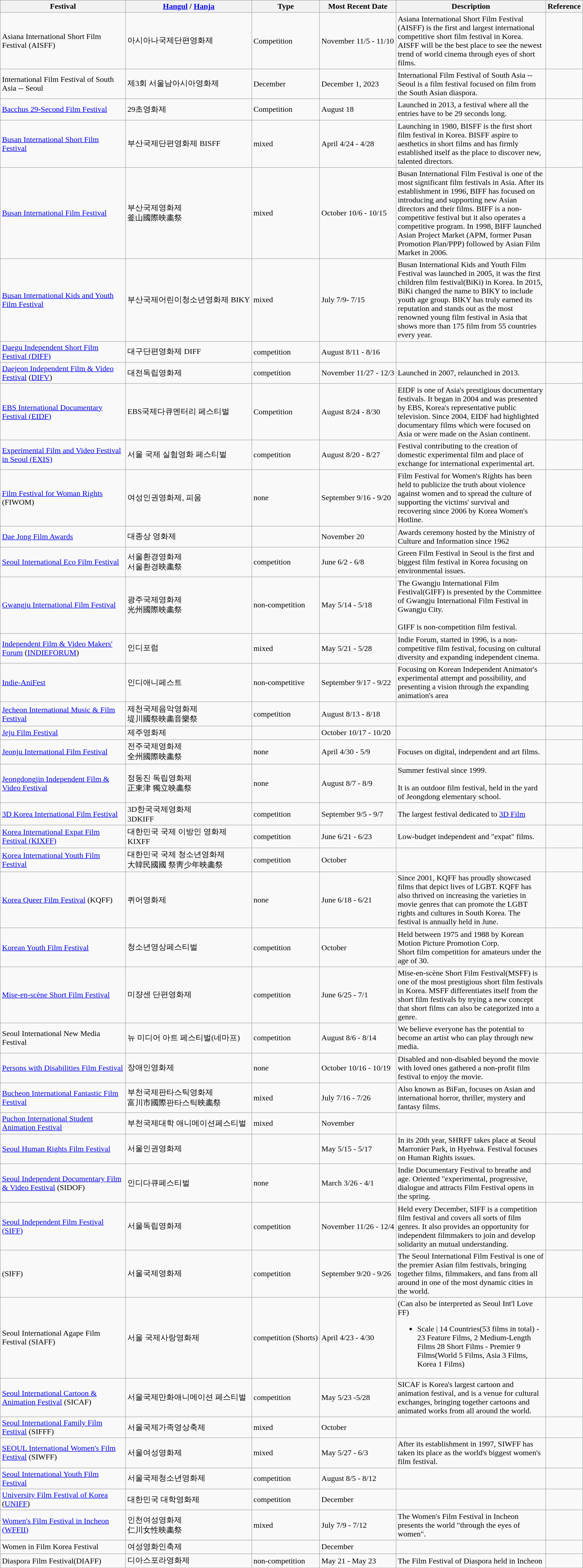<table class="wikitable sortable">
<tr>
<th width="250px">Festival</th>
<th><a href='#'>Hangul</a> / <a href='#'>Hanja</a></th>
<th>Type</th>
<th>Most Recent Date</th>
<th width="300px">Description</th>
<th>Reference</th>
</tr>
<tr>
<td>Asiana International Short Film Festival (AISFF)</td>
<td>아시아나국제단편영화제</td>
<td>Competition</td>
<td>November 11/5 - 11/10</td>
<td>Asiana International Short Film Festival (AISFF) is the first and largest international competitive short film festival in Korea. AISFF will be the best place to see the newest trend of world cinema through eyes of short films.</td>
</tr>
<tr>
<td>International Film Festival of South Asia -- Seoul</td>
<td>제3회 서울남아시아영화제</td>
<td>December</td>
<td>December 1, 2023</td>
<td>International Film Festival of South Asia -- Seoul is a film festival focused on film from the South Asian diaspora.</td>
<td></td>
</tr>
<tr>
<td><a href='#'>Bacchus 29-Second Film Festival</a></td>
<td>29초영화제</td>
<td>Competition</td>
<td>August 18</td>
<td>Launched in 2013, a festival where all the entries have to be 29 seconds long.</td>
<td></td>
</tr>
<tr>
<td><a href='#'>Busan International Short Film Festival</a></td>
<td>부산국제단편영화제 BISFF</td>
<td>mixed</td>
<td>April 4/24 - 4/28</td>
<td>Launching in 1980, BISFF is the first short film festival in Korea. BISFF aspire to aesthetics in short films and has firmly established itself as the place to discover new, talented directors.</td>
<td></td>
</tr>
<tr>
<td><a href='#'>Busan International Film Festival</a></td>
<td>부산국제영화제<br>釜山國際映畵祭</td>
<td>mixed</td>
<td>October 10/6 - 10/15</td>
<td>Busan International Film Festival is one of the most significant film festivals in Asia. After its establishment in 1996, BIFF has focused on introducing and supporting new Asian directors and their films. BIFF is a non-competitive festival but it also operates a competitive program. In 1998, BIFF launched Asian Project Market (APM, former Pusan Promotion Plan/PPP) followed by Asian Film Market in 2006.</td>
<td></td>
</tr>
<tr>
<td><a href='#'>Busan International Kids and Youth Film Festival</a></td>
<td>부산국제어린이청소년영화제 BIKY</td>
<td>mixed</td>
<td>July 7/9- 7/15</td>
<td>Busan International Kids and Youth Film Festival was launched in 2005, it was the first children film festival(BiKi) in Korea. In 2015, BiKi changed the name to BIKY to include youth age group. BIKY has truly earned its reputation and stands out as the most renowned young film festival in Asia that shows more than 175 film from 55 countries every year.</td>
<td></td>
</tr>
<tr>
<td><a href='#'>Daegu Independent Short Film Festival (DIFF)</a></td>
<td>대구단편영화제 DIFF</td>
<td>competition</td>
<td>August 8/11 - 8/16</td>
<td></td>
<td></td>
</tr>
<tr>
<td><a href='#'>Daejeon Independent Film & Video Festival</a> (<a href='#'>DIFV</a>)</td>
<td>대전독립영화제</td>
<td>competition</td>
<td>November 11/27 - 12/3</td>
<td>Launched in 2007, relaunched in 2013.</td>
<td></td>
</tr>
<tr>
<td><a href='#'>EBS International Documentary Festival (EIDF)</a></td>
<td>EBS국제다큐멘터리 페스티벌</td>
<td>Competition</td>
<td>August 8/24 - 8/30</td>
<td>EIDF is one of Asia's prestigious documentary festivals. It began in 2004 and was presented by EBS, Korea's representative public television. Since 2004, EIDF had highlighted documentary films which were focused on Asia or were made on the Asian continent.</td>
<td></td>
</tr>
<tr>
<td><a href='#'>Experimental Film and Video Festival in Seoul (EXIS)</a></td>
<td>서울 국제 실험영화 페스티벌</td>
<td>competition</td>
<td>August 8/20 - 8/27</td>
<td>Festival contributing to the creation of domestic experimental film and place of exchange for international experimental art.</td>
<td></td>
</tr>
<tr>
<td><a href='#'>Film Festival for Woman Rights</a> (FIWOM)</td>
<td>여성인권영화제, 피움</td>
<td>none</td>
<td>September 9/16 - 9/20</td>
<td>Film Festival for Women's Rights has been held to publicize the truth about violence against women and to spread the culture of supporting the victims' survival and recovering since 2006 by Korea Women's Hotline.</td>
<td></td>
</tr>
<tr>
<td><a href='#'>Dae Jong Film Awards</a></td>
<td>대종상 영화제</td>
<td></td>
<td>November 20</td>
<td>Awards ceremony hosted by the Ministry of Culture and Information since 1962</td>
<td></td>
</tr>
<tr>
<td><a href='#'>Seoul International Eco Film Festival</a></td>
<td>서울환경영화제<br>서울환경映畵祭</td>
<td>competition</td>
<td>June 6/2 - 6/8</td>
<td>Green Film Festival in Seoul is the first and biggest film festival in Korea focusing on environmental issues.</td>
<td></td>
</tr>
<tr>
<td><a href='#'>Gwangju International Film Festival</a></td>
<td>광주국제영화제<br>光州國際映畵祭</td>
<td>non-competition</td>
<td>May 5/14 - 5/18</td>
<td>The Gwangju International Film Festival(GIFF) is presented by the Committee of Gwangju International Film Festival in Gwangju City.<br><br>GIFF is non-competition film festival.</td>
<td></td>
</tr>
<tr>
<td><a href='#'>Independent Film & Video Makers' Forum</a> (<a href='#'>INDIEFORUM</a>)</td>
<td>인디포럼</td>
<td>mixed</td>
<td>May 5/21 - 5/28</td>
<td>Indie Forum, started in 1996, is a non-competitive film festival, focusing on cultural diversity and expanding independent cinema.</td>
<td></td>
</tr>
<tr>
<td><a href='#'>Indie-AniFest</a></td>
<td>인디애니페스트</td>
<td>non-competitive</td>
<td>September 9/17 - 9/22</td>
<td>Focusing on Korean Independent Animator's experimental attempt and possibility, and presenting a vision through the expanding animation's area</td>
<td></td>
</tr>
<tr>
<td><a href='#'>Jecheon International Music & Film Festival</a></td>
<td>제천국제음악영화제<br>堤川國祭映畵音樂祭</td>
<td>competition</td>
<td>August 8/13 - 8/18</td>
<td></td>
<td></td>
</tr>
<tr>
<td><a href='#'>Jeju Film Festival</a></td>
<td>제주영화제</td>
<td></td>
<td>October 10/17 - 10/20</td>
<td></td>
<td></td>
</tr>
<tr>
<td><a href='#'>Jeonju International Film Festival</a></td>
<td>전주국제영화제<br>全州國際映畵祭</td>
<td>none</td>
<td>April 4/30 - 5/9</td>
<td>Focuses on digital, independent and art films.</td>
<td></td>
</tr>
<tr>
<td><a href='#'>Jeongdongjin Independent Film & Video Festival</a></td>
<td>정동진 독립영화제<br>正東津 獨立映畵祭</td>
<td>none</td>
<td>August 8/7 - 8/9</td>
<td>Summer festival since 1999.<br><br>It is an outdoor film festival, held in the yard of Jeongdong elementary school.</td>
<td></td>
</tr>
<tr>
<td><a href='#'>3D Korea International Film Festival</a></td>
<td>3D한국국제영화제<br>3DKIFF</td>
<td>competition</td>
<td>September 9/5 - 9/7</td>
<td>The largest festival dedicated to <a href='#'>3D Film</a></td>
<td></td>
</tr>
<tr>
<td><a href='#'>Korea International Expat Film Festival (KIXFF)</a></td>
<td>대한민국 국제 이방인 영화제<br>KIXFF</td>
<td>competition</td>
<td>June 6/21 - 6/23</td>
<td>Low-budget independent and "expat" films.</td>
<td></td>
</tr>
<tr>
<td><a href='#'>Korea International Youth Film Festival</a></td>
<td>대한민국 국제 청소년영화제<br>大韓民國國 祭靑少年映畵祭</td>
<td>competition</td>
<td>October</td>
<td></td>
<td></td>
</tr>
<tr>
<td><a href='#'>Korea Queer Film Festival</a> (KQFF)</td>
<td>퀴어영화제</td>
<td>none</td>
<td>June 6/18 - 6/21</td>
<td>Since 2001, KQFF has proudly showcased films that depict lives of LGBT. KQFF has also thrived on increasing the varieties in movie genres that can promote the LGBT rights and cultures in South Korea. The festival is annually held in June.</td>
<td></td>
</tr>
<tr>
<td><a href='#'>Korean Youth Film Festival</a></td>
<td>청소년영상페스티벌</td>
<td>competition</td>
<td>October</td>
<td>Held between 1975 and 1988 by Korean Motion Picture Promotion Corp.<br>Short film competition for amateurs under the age of 30.</td>
<td></td>
</tr>
<tr>
<td><a href='#'>Mise-en-scène Short Film Festival</a></td>
<td>미쟝센 단편영화제</td>
<td>competition</td>
<td>June 6/25 - 7/1</td>
<td>Mise-en-scène Short Film Festival(MSFF) is one of the most prestigious short film festivals in Korea. MSFF differentiates itself from the short film festivals by trying a new concept that short films can also be categorized into a genre.</td>
<td></td>
</tr>
<tr>
<td>Seoul International New Media Festival</td>
<td>뉴 미디어 아트 페스티벌(네마프)</td>
<td>competition</td>
<td>August 8/6 - 8/14</td>
<td>We believe everyone has the potential to become an artist who can play through new media.</td>
<td></td>
</tr>
<tr>
<td><a href='#'>Persons with Disabilities Film Festival</a></td>
<td>장애인영화제</td>
<td>none</td>
<td>October 10/16 - 10/19</td>
<td>Disabled and non-disabled beyond the movie with loved ones gathered a non-profit film festival to enjoy the movie.</td>
<td></td>
</tr>
<tr>
<td><a href='#'>Bucheon International Fantastic Film Festival</a></td>
<td>부천국제판타스틱영화제<br>富川市國際판타스틱映畵祭</td>
<td>mixed</td>
<td>July 7/16 - 7/26</td>
<td>Also known as BiFan, focuses on Asian and international horror, thriller, mystery and fantasy films.</td>
<td></td>
</tr>
<tr>
<td><a href='#'>Puchon International Student Animation Festival</a></td>
<td>부천국제대학 애니메이션페스티벌</td>
<td>mixed</td>
<td>November</td>
<td></td>
<td></td>
</tr>
<tr>
<td><a href='#'>Seoul Human Rights Film Festival</a></td>
<td>서울인권영화제</td>
<td></td>
<td>May 5/15 - 5/17</td>
<td>In its 20th year, SHRFF takes place at Seoul Marronier Park, in Hyehwa. Festival focuses on Human Rights issues.</td>
<td></td>
</tr>
<tr>
<td><a href='#'>Seoul Independent Documentary Film & Video Festival</a> (SIDOF)</td>
<td>인디다큐페스티벌</td>
<td>none</td>
<td>March 3/26 - 4/1</td>
<td>Indie Documentary Festival to breathe and age. Oriented "experimental, progressive, dialogue and attracts Film Festival opens in the spring.</td>
<td></td>
</tr>
<tr>
<td><a href='#'>Seoul Independent Film Festival (SIFF)</a></td>
<td>서울독립영화제</td>
<td>competition</td>
<td>November 11/26 - 12/4</td>
<td>Held every December, SIFF is a competition film festival and covers all sorts of film genres. It also provides an opportunity for independent filmmakers to join and develop solidarity an mutual understanding.</td>
<td></td>
</tr>
<tr>
<td> (SIFF)</td>
<td>서울국제영화제</td>
<td>competition</td>
<td>September 9/20 - 9/26</td>
<td>The Seoul International Film Festival is one of the premier Asian film festivals, bringing together films, filmmakers, and fans from all around in one of the most dynamic cities in the world.</td>
<td></td>
</tr>
<tr>
<td>Seoul International Agape Film Festival (SIAFF)</td>
<td>서울 국제사랑영화제</td>
<td>competition (Shorts)</td>
<td>April 4/23 - 4/30</td>
<td>(Can also be interpreted as Seoul Int'l Love FF)<br><ul><li>Scale | 14 Countries(53 films in total) - 23 Feature Films, 2 Medium-Length Films 28 Short Films - Premier 9 Films(World 5 Films, Asia 3 Films, Korea 1 Films)</li></ul></td>
<td></td>
</tr>
<tr>
<td><a href='#'>Seoul International Cartoon & Animation Festival</a> (SICAF)</td>
<td>서울국제만화애니메이션 페스티벌</td>
<td>competition</td>
<td>May 5/23 -5/28</td>
<td>SICAF is Korea's largest cartoon and animation festival, and is a venue for cultural exchanges, bringing together cartoons and animated works from all around the world.</td>
<td></td>
</tr>
<tr>
<td><a href='#'>Seoul International Family Film Festival</a> (SIFFF)</td>
<td>서울국제가족영상축제</td>
<td>mixed</td>
<td>October</td>
<td></td>
<td></td>
</tr>
<tr>
<td><a href='#'>SEOUL International Women's Film Festival</a> (SIWFF)</td>
<td>서울여성영화제</td>
<td>mixed</td>
<td>May 5/27 - 6/3</td>
<td>After its establishment in 1997, SIWFF has taken its place as the world's biggest women's film festival.</td>
<td></td>
</tr>
<tr>
<td><a href='#'>Seoul International Youth Film Festival</a></td>
<td>서울국제청소년영화제<br></td>
<td>competition</td>
<td>August 8/5 - 8/12</td>
<td></td>
<td></td>
</tr>
<tr>
<td><a href='#'>University Film Festival of Korea</a> (<a href='#'>UNIFF</a>)</td>
<td>대한민국 대학영화제</td>
<td>competition</td>
<td>December</td>
<td></td>
<td></td>
</tr>
<tr>
<td><a href='#'>Women's Film Festival in Incheon (WFFII)</a></td>
<td>인천여성영화제<br>仁川女性映畵祭</td>
<td>mixed</td>
<td>July 7/9 - 7/12</td>
<td>The Women's Film Festival in Incheon presents the world "through the eyes of women".</td>
<td></td>
</tr>
<tr>
<td>Women in Film Korea Festival</td>
<td>여성영화인축제</td>
<td></td>
<td>December</td>
<td></td>
<td></td>
</tr>
<tr>
<td>Diaspora Film Festival(DIAFF)</td>
<td>디아스포라영화제</td>
<td>non-competition</td>
<td>May 21 - May 23</td>
<td>The Film Festival of Diaspora held in Incheon</td>
<td></td>
</tr>
</table>
